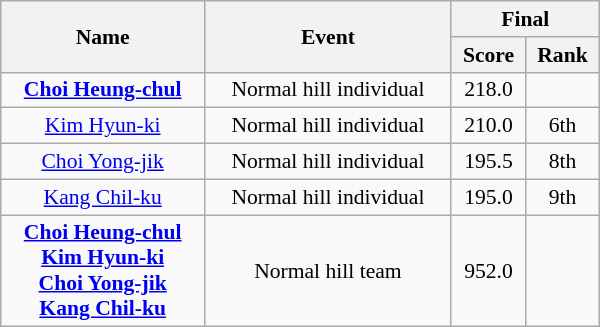<table class="wikitable" style="font-size:90%; text-align:center; width:400px">
<tr>
<th rowspan=2>Name</th>
<th rowspan=2>Event</th>
<th colspan=2>Final</th>
</tr>
<tr>
<th>Score</th>
<th>Rank</th>
</tr>
<tr>
<td><strong><a href='#'>Choi Heung-chul</a></strong></td>
<td>Normal hill individual</td>
<td>218.0</td>
<td></td>
</tr>
<tr>
<td><a href='#'>Kim Hyun-ki</a></td>
<td>Normal hill individual</td>
<td>210.0</td>
<td>6th</td>
</tr>
<tr>
<td><a href='#'>Choi Yong-jik</a></td>
<td>Normal hill individual</td>
<td>195.5</td>
<td>8th</td>
</tr>
<tr>
<td><a href='#'>Kang Chil-ku</a></td>
<td>Normal hill individual</td>
<td>195.0</td>
<td>9th</td>
</tr>
<tr>
<td><strong><a href='#'>Choi Heung-chul</a> <br> <a href='#'>Kim Hyun-ki</a> <br> <a href='#'>Choi Yong-jik</a> <br> <a href='#'>Kang Chil-ku</a></strong></td>
<td>Normal hill team</td>
<td>952.0</td>
<td></td>
</tr>
</table>
